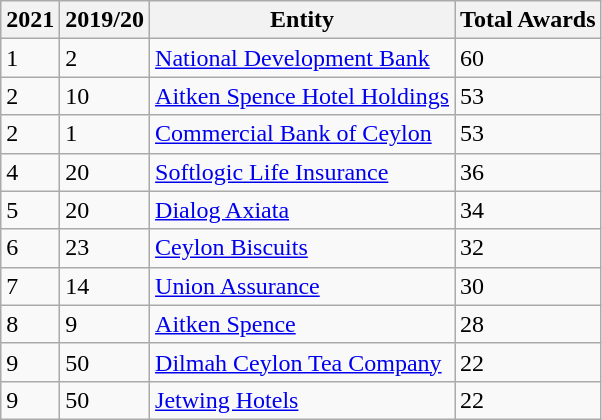<table class="wikitable">
<tr>
<th>2021</th>
<th>2019/20</th>
<th>Entity</th>
<th>Total Awards</th>
</tr>
<tr>
<td>1</td>
<td>2</td>
<td><a href='#'>National Development Bank</a></td>
<td>60</td>
</tr>
<tr>
<td>2</td>
<td>10</td>
<td><a href='#'>Aitken Spence Hotel Holdings</a></td>
<td>53</td>
</tr>
<tr>
<td>2</td>
<td>1</td>
<td><a href='#'>Commercial Bank of Ceylon</a></td>
<td>53</td>
</tr>
<tr>
<td>4</td>
<td>20</td>
<td><a href='#'>Softlogic Life Insurance</a></td>
<td>36</td>
</tr>
<tr>
<td>5</td>
<td>20</td>
<td><a href='#'>Dialog Axiata</a></td>
<td>34</td>
</tr>
<tr>
<td>6</td>
<td>23</td>
<td><a href='#'>Ceylon Biscuits</a></td>
<td>32</td>
</tr>
<tr>
<td>7</td>
<td>14</td>
<td><a href='#'>Union Assurance</a></td>
<td>30</td>
</tr>
<tr>
<td>8</td>
<td>9</td>
<td><a href='#'>Aitken Spence</a></td>
<td>28</td>
</tr>
<tr>
<td>9</td>
<td>50</td>
<td><a href='#'>Dilmah Ceylon Tea Company</a></td>
<td>22</td>
</tr>
<tr>
<td>9</td>
<td>50</td>
<td><a href='#'>Jetwing Hotels</a></td>
<td>22</td>
</tr>
</table>
